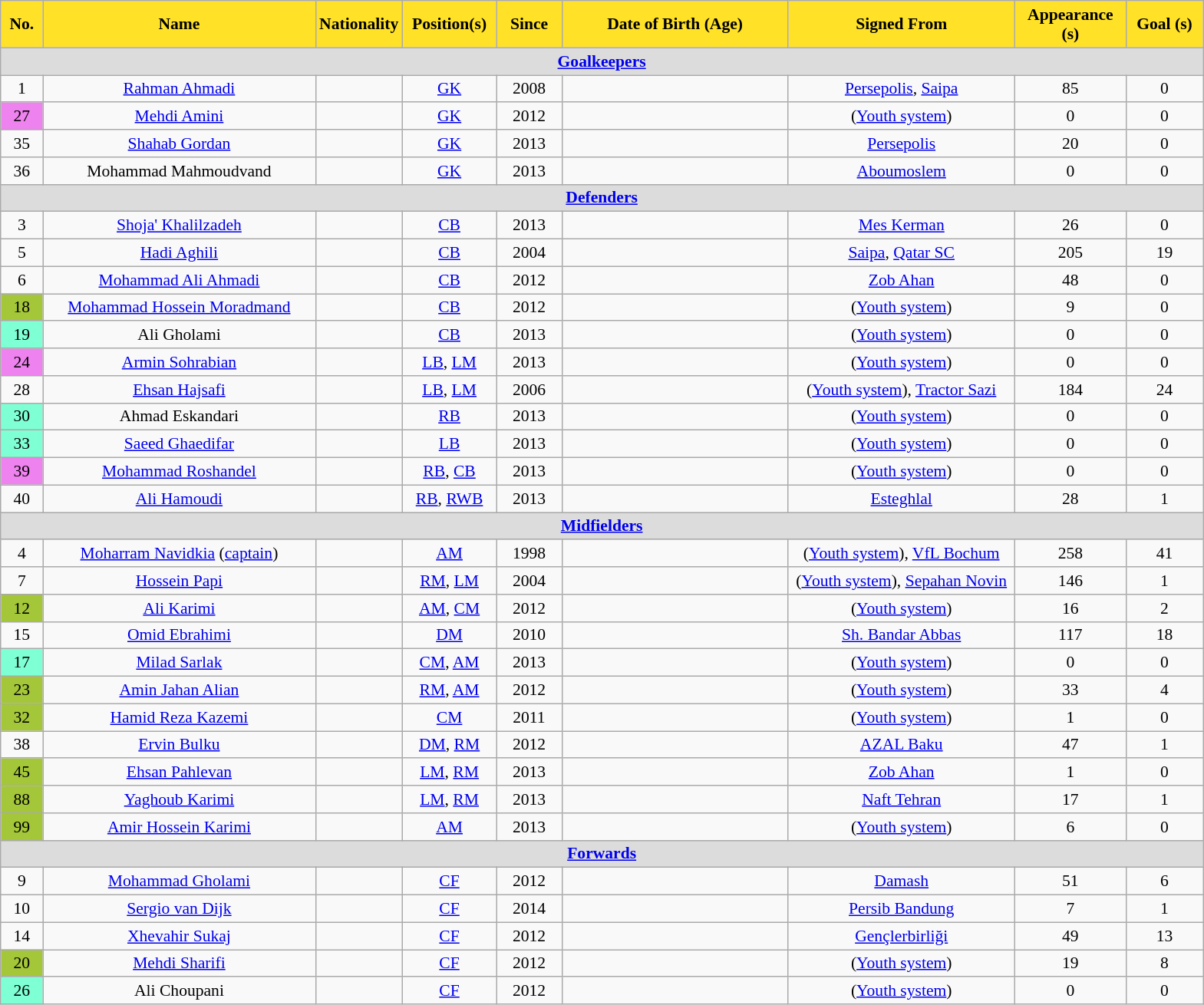<table class="wikitable" style="text-align: center; font-size:90%">
<tr>
<th style="background:#ffe128; color:black" align=right width=30px>No.</th>
<th style="background:#ffe128; color:black" align=center width=230px>Name</th>
<th style="background:#ffe128; color:black" align=center width=50px>Nationality</th>
<th style="background:#ffe128; color:black" align=center width=75px>Position(s)</th>
<th style="background:#ffe128; color:black" align=center width=50px>Since</th>
<th style="background:#ffe128; color:black" align=center width=190px>Date of Birth (Age)</th>
<th style="background:#ffe128; color:black" align=center width=190px>Signed From</th>
<th style="background:#ffe128; color:black" align=center width=90px>Appearance (s)</th>
<th style="background:#ffe128; color:black" align=center width=60px>Goal (s)</th>
</tr>
<tr>
<th colspan=9 style="background: #DCDCDC" align=center><a href='#'>Goalkeepers</a></th>
</tr>
<tr>
<td>1</td>
<td><a href='#'>Rahman Ahmadi</a></td>
<td></td>
<td><a href='#'>GK</a></td>
<td>2008</td>
<td></td>
<td><a href='#'>Persepolis</a>, <a href='#'>Saipa</a></td>
<td>85</td>
<td>0</td>
</tr>
<tr>
<td bgcolor=#EE82EE>27</td>
<td><a href='#'>Mehdi Amini</a></td>
<td></td>
<td><a href='#'>GK</a></td>
<td>2012</td>
<td></td>
<td>(<a href='#'>Youth system</a>)</td>
<td>0</td>
<td>0</td>
</tr>
<tr>
<td>35</td>
<td><a href='#'>Shahab Gordan</a></td>
<td></td>
<td><a href='#'>GK</a></td>
<td>2013</td>
<td></td>
<td><a href='#'>Persepolis</a></td>
<td>20</td>
<td>0</td>
</tr>
<tr>
<td>36</td>
<td>Mohammad Mahmoudvand</td>
<td></td>
<td><a href='#'>GK</a></td>
<td>2013</td>
<td></td>
<td><a href='#'>Aboumoslem</a></td>
<td>0</td>
<td>0</td>
</tr>
<tr>
<th colspan=9 style="background: #DCDCDC" align=center><a href='#'>Defenders</a></th>
</tr>
<tr>
<td>3</td>
<td><a href='#'>Shoja' Khalilzadeh</a></td>
<td></td>
<td><a href='#'>CB</a></td>
<td>2013</td>
<td></td>
<td><a href='#'>Mes Kerman</a></td>
<td>26</td>
<td>0</td>
</tr>
<tr>
<td>5</td>
<td><a href='#'>Hadi Aghili</a></td>
<td></td>
<td><a href='#'>CB</a></td>
<td>2004</td>
<td></td>
<td><a href='#'>Saipa</a>,  <a href='#'>Qatar SC</a></td>
<td>205</td>
<td>19</td>
</tr>
<tr>
<td>6</td>
<td><a href='#'>Mohammad Ali Ahmadi</a></td>
<td></td>
<td><a href='#'>CB</a></td>
<td>2012</td>
<td></td>
<td><a href='#'>Zob Ahan</a></td>
<td>48</td>
<td>0</td>
</tr>
<tr>
<td bgcolor=#A4C639>18</td>
<td><a href='#'>Mohammad Hossein Moradmand</a></td>
<td></td>
<td><a href='#'>CB</a></td>
<td>2012</td>
<td></td>
<td>(<a href='#'>Youth system</a>)</td>
<td>9</td>
<td>0</td>
</tr>
<tr>
<td bgcolor=#7FFFD4>19</td>
<td>Ali Gholami</td>
<td></td>
<td><a href='#'>CB</a></td>
<td>2013</td>
<td></td>
<td>(<a href='#'>Youth system</a>)</td>
<td>0</td>
<td>0</td>
</tr>
<tr>
<td bgcolor=#EE82EE>24</td>
<td><a href='#'>Armin Sohrabian</a></td>
<td></td>
<td><a href='#'>LB</a>, <a href='#'>LM</a></td>
<td>2013</td>
<td></td>
<td>(<a href='#'>Youth system</a>)</td>
<td>0</td>
<td>0</td>
</tr>
<tr>
<td>28</td>
<td><a href='#'>Ehsan Hajsafi</a></td>
<td></td>
<td><a href='#'>LB</a>, <a href='#'>LM</a></td>
<td>2006</td>
<td></td>
<td>(<a href='#'>Youth system</a>), <a href='#'>Tractor Sazi</a></td>
<td>184</td>
<td>24</td>
</tr>
<tr>
<td bgcolor=#7FFFD4>30</td>
<td>Ahmad Eskandari</td>
<td></td>
<td><a href='#'>RB</a></td>
<td>2013</td>
<td></td>
<td>(<a href='#'>Youth system</a>)</td>
<td>0</td>
<td>0</td>
</tr>
<tr>
<td bgcolor=#7FFFD4>33</td>
<td><a href='#'>Saeed Ghaedifar</a></td>
<td></td>
<td><a href='#'>LB</a></td>
<td>2013</td>
<td></td>
<td>(<a href='#'>Youth system</a>)</td>
<td>0</td>
<td>0</td>
</tr>
<tr>
<td bgcolor=#EE82EE>39</td>
<td><a href='#'>Mohammad Roshandel</a></td>
<td></td>
<td><a href='#'>RB</a>, <a href='#'>CB</a></td>
<td>2013</td>
<td></td>
<td>(<a href='#'>Youth system</a>)</td>
<td>0</td>
<td>0</td>
</tr>
<tr>
<td>40</td>
<td><a href='#'>Ali Hamoudi</a></td>
<td></td>
<td><a href='#'>RB</a>, <a href='#'>RWB</a></td>
<td>2013</td>
<td></td>
<td><a href='#'>Esteghlal</a></td>
<td>28</td>
<td>1</td>
</tr>
<tr>
<th colspan=9 style="background: #DCDCDC" align=center><a href='#'>Midfielders</a></th>
</tr>
<tr>
<td>4</td>
<td><a href='#'>Moharram Navidkia</a> (<a href='#'>captain</a>)</td>
<td></td>
<td><a href='#'>AM</a></td>
<td>1998</td>
<td></td>
<td>(<a href='#'>Youth system</a>),  <a href='#'>VfL Bochum</a></td>
<td>258</td>
<td>41</td>
</tr>
<tr>
<td>7</td>
<td><a href='#'>Hossein Papi</a></td>
<td></td>
<td><a href='#'>RM</a>, <a href='#'>LM</a></td>
<td>2004</td>
<td></td>
<td>(<a href='#'>Youth system</a>), <a href='#'>Sepahan Novin</a></td>
<td>146</td>
<td>1</td>
</tr>
<tr>
<td bgcolor=#A4C639>12</td>
<td><a href='#'>Ali Karimi</a></td>
<td></td>
<td><a href='#'>AM</a>, <a href='#'>CM</a></td>
<td>2012</td>
<td></td>
<td>(<a href='#'>Youth system</a>)</td>
<td>16</td>
<td>2</td>
</tr>
<tr>
<td>15</td>
<td><a href='#'>Omid Ebrahimi</a></td>
<td></td>
<td><a href='#'>DM</a></td>
<td>2010</td>
<td></td>
<td><a href='#'>Sh. Bandar Abbas</a></td>
<td>117</td>
<td>18</td>
</tr>
<tr>
<td bgcolor=#7FFFD4>17</td>
<td><a href='#'>Milad Sarlak</a></td>
<td></td>
<td><a href='#'>CM</a>, <a href='#'>AM</a></td>
<td>2013</td>
<td></td>
<td>(<a href='#'>Youth system</a>)</td>
<td>0</td>
<td>0</td>
</tr>
<tr>
<td bgcolor=#A4C639>23</td>
<td><a href='#'>Amin Jahan Alian</a></td>
<td></td>
<td><a href='#'>RM</a>, <a href='#'>AM</a></td>
<td>2012</td>
<td></td>
<td>(<a href='#'>Youth system</a>)</td>
<td>33</td>
<td>4</td>
</tr>
<tr>
<td bgcolor=#A4C639>32</td>
<td><a href='#'>Hamid Reza Kazemi</a></td>
<td></td>
<td><a href='#'>CM</a></td>
<td>2011</td>
<td></td>
<td>(<a href='#'>Youth system</a>)</td>
<td>1</td>
<td>0</td>
</tr>
<tr>
<td>38</td>
<td><a href='#'>Ervin Bulku</a></td>
<td></td>
<td><a href='#'>DM</a>, <a href='#'>RM</a></td>
<td>2012</td>
<td></td>
<td> <a href='#'>AZAL Baku</a></td>
<td>47</td>
<td>1</td>
</tr>
<tr>
<td bgcolor=#A4C639>45</td>
<td><a href='#'>Ehsan Pahlevan</a></td>
<td></td>
<td><a href='#'>LM</a>, <a href='#'>RM</a></td>
<td>2013</td>
<td></td>
<td><a href='#'>Zob Ahan</a></td>
<td>1</td>
<td>0</td>
</tr>
<tr>
<td bgcolor=#A4C639>88</td>
<td><a href='#'>Yaghoub Karimi</a></td>
<td></td>
<td><a href='#'>LM</a>, <a href='#'>RM</a></td>
<td>2013</td>
<td></td>
<td><a href='#'>Naft Tehran</a></td>
<td>17</td>
<td>1</td>
</tr>
<tr>
<td bgcolor=#A4C639>99</td>
<td><a href='#'>Amir Hossein Karimi</a></td>
<td></td>
<td><a href='#'>AM</a></td>
<td>2013</td>
<td></td>
<td>(<a href='#'>Youth system</a>)</td>
<td>6</td>
<td>0</td>
</tr>
<tr>
<th colspan=11 style="background: #DCDCDC" align=center><a href='#'>Forwards</a></th>
</tr>
<tr>
<td>9</td>
<td><a href='#'>Mohammad Gholami</a></td>
<td></td>
<td><a href='#'>CF</a></td>
<td>2012</td>
<td></td>
<td><a href='#'>Damash</a></td>
<td>51</td>
<td>6</td>
</tr>
<tr>
<td>10</td>
<td><a href='#'>Sergio van Dijk</a></td>
<td></td>
<td><a href='#'>CF</a></td>
<td>2014</td>
<td></td>
<td> <a href='#'>Persib Bandung</a></td>
<td>7</td>
<td>1</td>
</tr>
<tr>
<td>14</td>
<td><a href='#'>Xhevahir Sukaj</a></td>
<td></td>
<td><a href='#'>CF</a></td>
<td>2012</td>
<td></td>
<td> <a href='#'>Gençlerbirliği</a></td>
<td>49</td>
<td>13</td>
</tr>
<tr>
<td bgcolor=#A4C639>20</td>
<td><a href='#'>Mehdi Sharifi</a></td>
<td></td>
<td><a href='#'>CF</a></td>
<td>2012</td>
<td></td>
<td>(<a href='#'>Youth system</a>)</td>
<td>19</td>
<td>8</td>
</tr>
<tr>
<td bgcolor=#7FFFD4>26</td>
<td>Ali Choupani</td>
<td></td>
<td><a href='#'>CF</a></td>
<td>2012</td>
<td></td>
<td>(<a href='#'>Youth system</a>)</td>
<td>0</td>
<td>0</td>
</tr>
</table>
